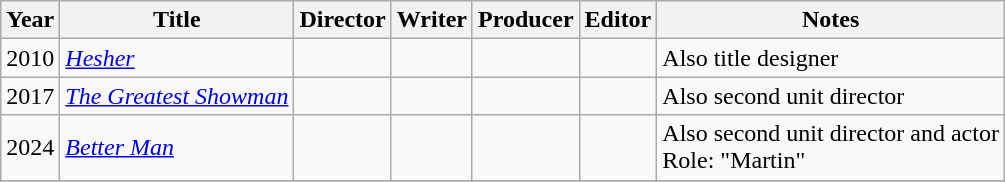<table class="wikitable">
<tr>
<th>Year</th>
<th>Title</th>
<th>Director</th>
<th>Writer</th>
<th>Producer</th>
<th>Editor</th>
<th>Notes</th>
</tr>
<tr>
<td>2010</td>
<td><em><a href='#'>Hesher</a></em></td>
<td></td>
<td></td>
<td></td>
<td></td>
<td>Also title designer</td>
</tr>
<tr>
<td>2017</td>
<td><em><a href='#'>The Greatest Showman</a></em></td>
<td></td>
<td></td>
<td></td>
<td></td>
<td>Also second unit director</td>
</tr>
<tr>
<td>2024</td>
<td><em><a href='#'>Better Man</a></em></td>
<td></td>
<td></td>
<td></td>
<td></td>
<td>Also second unit director and actor<br>Role: "Martin"</td>
</tr>
<tr>
</tr>
</table>
